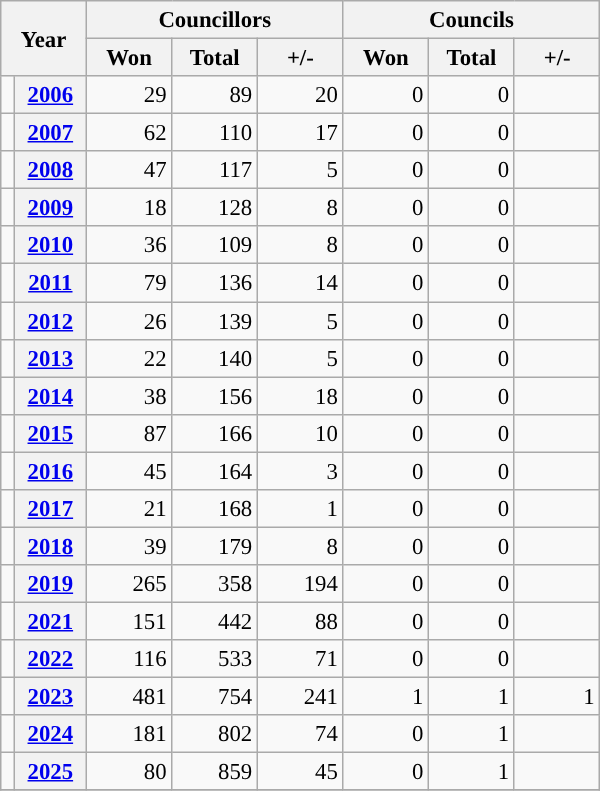<table class="wikitable" style="text-align:right; font-size:95%;">
<tr>
<th colspan="2" rowspan="2" style="width:50px;">Year</th>
<th colspan="3">Councillors</th>
<th colspan="3">Councils</th>
</tr>
<tr>
<th style="width:50px;">Won</th>
<th style="width:50px;">Total</th>
<th style="width:50px;">+/-</th>
<th style="width:50px;">Won</th>
<th style="width:50px;">Total</th>
<th style="width:50px;">+/-</th>
</tr>
<tr>
<td></td>
<th><a href='#'>2006</a></th>
<td>29</td>
<td>89</td>
<td>20</td>
<td>0</td>
<td>0</td>
<td></td>
</tr>
<tr>
<td></td>
<th><a href='#'>2007</a></th>
<td>62</td>
<td>110</td>
<td>17</td>
<td>0</td>
<td>0</td>
<td></td>
</tr>
<tr>
<td></td>
<th><a href='#'>2008</a></th>
<td>47</td>
<td>117</td>
<td>5</td>
<td>0</td>
<td>0</td>
<td></td>
</tr>
<tr>
<td></td>
<th><a href='#'>2009</a></th>
<td>18</td>
<td>128</td>
<td>8</td>
<td>0</td>
<td>0</td>
<td></td>
</tr>
<tr>
<td></td>
<th><a href='#'>2010</a></th>
<td>36</td>
<td>109</td>
<td>8</td>
<td>0</td>
<td>0</td>
<td></td>
</tr>
<tr>
<td></td>
<th><a href='#'>2011</a></th>
<td>79</td>
<td>136</td>
<td>14</td>
<td>0</td>
<td>0</td>
<td></td>
</tr>
<tr>
<td></td>
<th><a href='#'>2012</a></th>
<td>26</td>
<td>139</td>
<td>5</td>
<td>0</td>
<td>0</td>
<td></td>
</tr>
<tr>
<td></td>
<th><a href='#'>2013</a></th>
<td>22</td>
<td>140</td>
<td>5</td>
<td>0</td>
<td>0</td>
<td></td>
</tr>
<tr>
<td></td>
<th><a href='#'>2014</a></th>
<td>38</td>
<td>156</td>
<td>18</td>
<td>0</td>
<td>0</td>
<td></td>
</tr>
<tr>
<td></td>
<th><a href='#'>2015</a></th>
<td>87</td>
<td>166</td>
<td>10</td>
<td>0</td>
<td>0</td>
<td></td>
</tr>
<tr>
<td></td>
<th><a href='#'>2016</a></th>
<td>45</td>
<td>164</td>
<td>3</td>
<td>0</td>
<td>0</td>
<td></td>
</tr>
<tr>
<td></td>
<th><a href='#'>2017</a></th>
<td>21</td>
<td>168</td>
<td>1</td>
<td>0</td>
<td>0</td>
<td></td>
</tr>
<tr>
<td></td>
<th><a href='#'>2018</a></th>
<td>39</td>
<td>179</td>
<td>8</td>
<td>0</td>
<td>0</td>
<td></td>
</tr>
<tr>
<td></td>
<th><a href='#'>2019</a></th>
<td>265</td>
<td>358</td>
<td>194</td>
<td>0</td>
<td>0</td>
<td></td>
</tr>
<tr>
<td></td>
<th><a href='#'>2021</a></th>
<td>151</td>
<td>442</td>
<td>88</td>
<td>0</td>
<td>0</td>
<td></td>
</tr>
<tr>
<td></td>
<th><a href='#'>2022</a></th>
<td>116</td>
<td>533</td>
<td>71</td>
<td>0</td>
<td>0</td>
<td></td>
</tr>
<tr>
<td></td>
<th><a href='#'>2023</a></th>
<td>481</td>
<td>754</td>
<td>241</td>
<td>1</td>
<td>1</td>
<td>1</td>
</tr>
<tr>
<td></td>
<th><a href='#'>2024</a></th>
<td>181</td>
<td>802</td>
<td>74</td>
<td>0</td>
<td>1</td>
<td></td>
</tr>
<tr>
<td></td>
<th><a href='#'>2025</a></th>
<td>80</td>
<td>859</td>
<td>45</td>
<td>0</td>
<td>1</td>
<td></td>
</tr>
<tr>
</tr>
</table>
